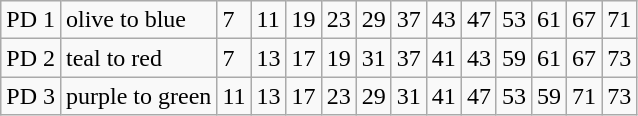<table border="1" class="wikitable">
<tr>
<td>PD 1</td>
<td>olive to blue</td>
<td>7</td>
<td>11</td>
<td>19</td>
<td>23</td>
<td>29</td>
<td>37</td>
<td>43</td>
<td>47</td>
<td>53</td>
<td>61</td>
<td>67</td>
<td>71</td>
</tr>
<tr>
<td>PD 2</td>
<td>teal to red</td>
<td>7</td>
<td>13</td>
<td>17</td>
<td>19</td>
<td>31</td>
<td>37</td>
<td>41</td>
<td>43</td>
<td>59</td>
<td>61</td>
<td>67</td>
<td>73</td>
</tr>
<tr>
<td>PD 3</td>
<td>purple to green</td>
<td>11</td>
<td>13</td>
<td>17</td>
<td>23</td>
<td>29</td>
<td>31</td>
<td>41</td>
<td>47</td>
<td>53</td>
<td>59</td>
<td>71</td>
<td>73</td>
</tr>
</table>
